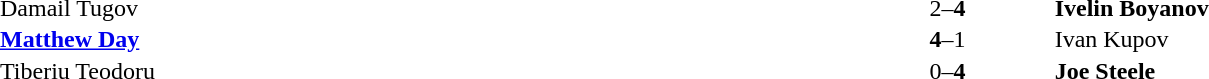<table width="100%" cellspacing="1">
<tr>
<th width45%></th>
<th width10%></th>
<th width45%></th>
</tr>
<tr>
<td> Damail Tugov</td>
<td align="center">2–<strong>4</strong></td>
<td> <strong>Ivelin Boyanov</strong></td>
</tr>
<tr>
<td> <strong><a href='#'>Matthew Day</a></strong></td>
<td align="center"><strong>4</strong>–1</td>
<td> Ivan Kupov</td>
</tr>
<tr>
<td> Tiberiu Teodoru</td>
<td align="center">0–<strong>4</strong></td>
<td> <strong>Joe Steele</strong></td>
</tr>
</table>
